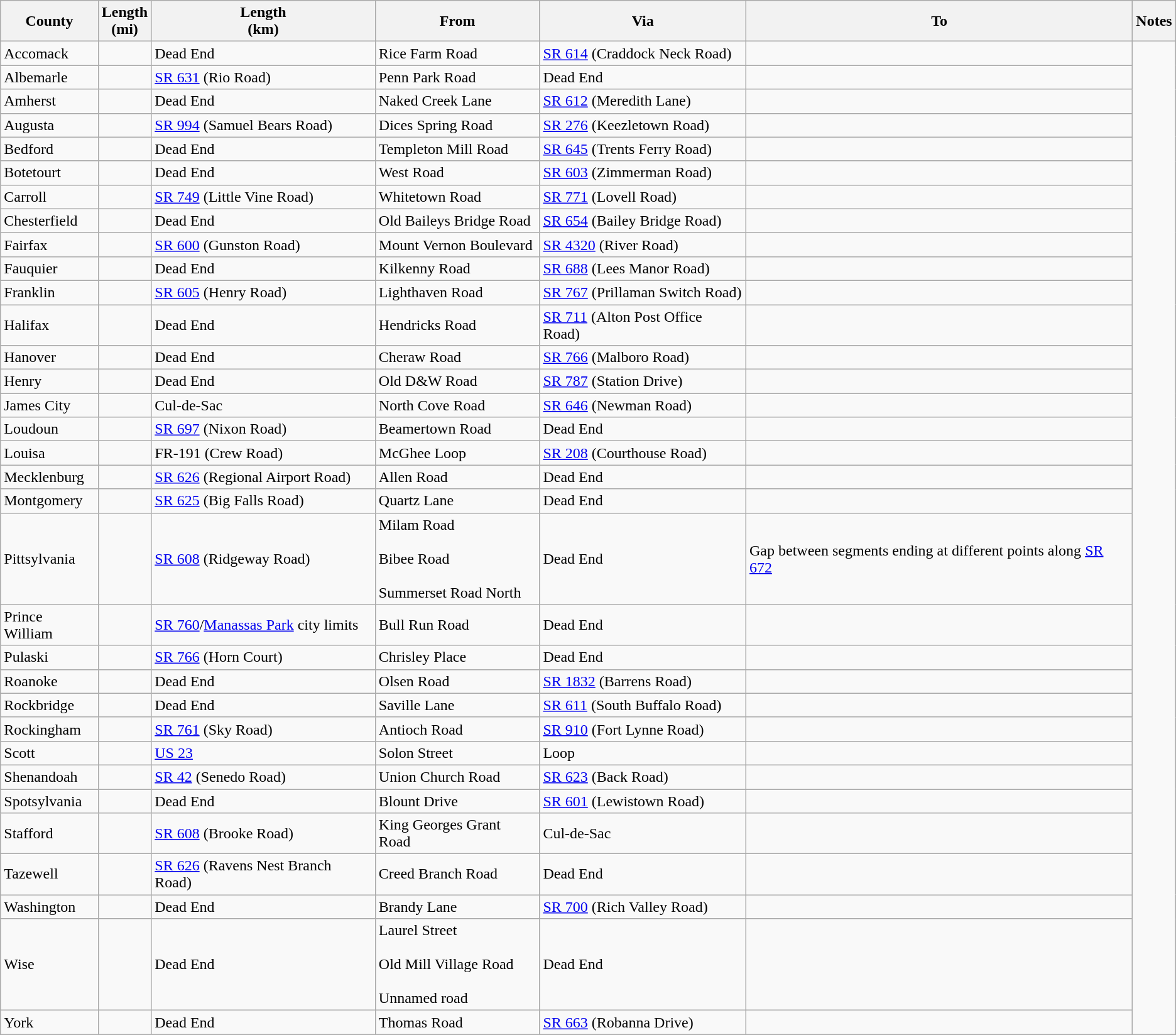<table class="wikitable sortable">
<tr>
<th>County</th>
<th>Length<br>(mi)</th>
<th>Length<br>(km)</th>
<th class="unsortable">From</th>
<th class="unsortable">Via</th>
<th class="unsortable">To</th>
<th class="unsortable">Notes</th>
</tr>
<tr>
<td id="Accomack">Accomack</td>
<td></td>
<td>Dead End</td>
<td>Rice Farm Road</td>
<td><a href='#'>SR 614</a> (Craddock Neck Road)</td>
<td></td>
</tr>
<tr>
<td id="Albemarle">Albemarle</td>
<td></td>
<td><a href='#'>SR 631</a> (Rio Road)</td>
<td>Penn Park Road</td>
<td>Dead End</td>
<td><br>
</td>
</tr>
<tr>
<td id="Amherst">Amherst</td>
<td></td>
<td>Dead End</td>
<td>Naked Creek Lane</td>
<td><a href='#'>SR 612</a> (Meredith Lane)</td>
<td><br>
</td>
</tr>
<tr>
<td id="Augusta">Augusta</td>
<td></td>
<td><a href='#'>SR 994</a> (Samuel Bears Road)</td>
<td>Dices Spring Road</td>
<td><a href='#'>SR 276</a> (Keezletown Road)</td>
<td><br></td>
</tr>
<tr>
<td id="Bedford">Bedford</td>
<td></td>
<td>Dead End</td>
<td>Templeton Mill Road</td>
<td><a href='#'>SR 645</a> (Trents Ferry Road)</td>
<td><br></td>
</tr>
<tr>
<td id="Botetourt">Botetourt</td>
<td></td>
<td>Dead End</td>
<td>West Road</td>
<td><a href='#'>SR 603</a> (Zimmerman Road)</td>
<td><br>



</td>
</tr>
<tr>
<td id="Carroll">Carroll</td>
<td></td>
<td><a href='#'>SR 749</a> (Little Vine Road)</td>
<td>Whitetown Road</td>
<td><a href='#'>SR 771</a> (Lovell Road)</td>
<td><br>
</td>
</tr>
<tr>
<td id="Chesterfield">Chesterfield</td>
<td></td>
<td>Dead End</td>
<td>Old Baileys Bridge Road</td>
<td><a href='#'>SR 654</a> (Bailey Bridge Road)</td>
<td><br>





</td>
</tr>
<tr>
<td id="Fairfax">Fairfax</td>
<td></td>
<td><a href='#'>SR 600</a> (Gunston Road)</td>
<td>Mount Vernon Boulevard</td>
<td><a href='#'>SR 4320</a> (River Road)</td>
<td></td>
</tr>
<tr>
<td id="Fauquier">Fauquier</td>
<td></td>
<td>Dead End</td>
<td>Kilkenny Road</td>
<td><a href='#'>SR 688</a> (Lees Manor Road)</td>
<td><br>
</td>
</tr>
<tr>
<td id="Franklin">Franklin</td>
<td></td>
<td><a href='#'>SR 605</a> (Henry Road)</td>
<td>Lighthaven Road</td>
<td><a href='#'>SR 767</a> (Prillaman Switch Road)</td>
<td><br>





</td>
</tr>
<tr>
<td id="Halifax">Halifax</td>
<td></td>
<td>Dead End</td>
<td>Hendricks Road</td>
<td><a href='#'>SR 711</a> (Alton Post Office Road)</td>
<td></td>
</tr>
<tr>
<td id="Hanover">Hanover</td>
<td></td>
<td>Dead End</td>
<td>Cheraw Road</td>
<td><a href='#'>SR 766</a> (Malboro Road)</td>
<td><br></td>
</tr>
<tr>
<td id="Henry">Henry</td>
<td></td>
<td>Dead End</td>
<td>Old D&W Road</td>
<td><a href='#'>SR 787</a> (Station Drive)</td>
<td><br>
</td>
</tr>
<tr>
<td id="James City">James City</td>
<td></td>
<td>Cul-de-Sac</td>
<td>North Cove Road</td>
<td><a href='#'>SR 646</a> (Newman Road)</td>
<td><br>



</td>
</tr>
<tr>
<td id="Loudoun">Loudoun</td>
<td></td>
<td><a href='#'>SR 697</a> (Nixon Road)</td>
<td>Beamertown Road</td>
<td>Dead End</td>
<td></td>
</tr>
<tr>
<td id="Louisa">Louisa</td>
<td></td>
<td>FR-191 (Crew Road)</td>
<td>McGhee Loop</td>
<td><a href='#'>SR 208</a> (Courthouse Road)</td>
<td><br>

</td>
</tr>
<tr>
<td id="Mecklenburg">Mecklenburg</td>
<td></td>
<td><a href='#'>SR 626</a> (Regional Airport Road)</td>
<td>Allen Road</td>
<td>Dead End</td>
<td><br></td>
</tr>
<tr>
<td id="Montgomery">Montgomery</td>
<td></td>
<td><a href='#'>SR 625</a> (Big Falls Road)</td>
<td>Quartz Lane</td>
<td>Dead End</td>
<td><br>






</td>
</tr>
<tr>
<td id="Pittsylvania">Pittsylvania</td>
<td></td>
<td><a href='#'>SR 608</a> (Ridgeway Road)</td>
<td>Milam Road<br><br>Bibee Road<br><br>Summerset Road North</td>
<td>Dead End</td>
<td>Gap between segments ending at different points along <a href='#'>SR 672</a><br>

</td>
</tr>
<tr>
<td id="Prince William">Prince William</td>
<td></td>
<td><a href='#'>SR 760</a>/<a href='#'>Manassas Park</a> city limits</td>
<td>Bull Run Road</td>
<td>Dead End</td>
<td></td>
</tr>
<tr>
<td id="Pulaski">Pulaski</td>
<td></td>
<td><a href='#'>SR 766</a> (Horn Court)</td>
<td>Chrisley Place</td>
<td>Dead End</td>
<td><br>
</td>
</tr>
<tr>
<td id="Roanoke">Roanoke</td>
<td></td>
<td>Dead End</td>
<td>Olsen Road</td>
<td><a href='#'>SR 1832</a> (Barrens Road)</td>
<td></td>
</tr>
<tr>
<td id="Rockbridge">Rockbridge</td>
<td></td>
<td>Dead End</td>
<td>Saville Lane</td>
<td><a href='#'>SR 611</a> (South Buffalo Road)</td>
<td></td>
</tr>
<tr>
<td id="Rockingham">Rockingham</td>
<td></td>
<td><a href='#'>SR 761</a> (Sky Road)</td>
<td>Antioch Road</td>
<td><a href='#'>SR 910</a> (Fort Lynne Road)</td>
<td><br></td>
</tr>
<tr>
<td id="Scott">Scott</td>
<td></td>
<td><a href='#'>US 23</a></td>
<td>Solon Street</td>
<td>Loop</td>
<td></td>
</tr>
<tr>
<td id="Shenandoah">Shenandoah</td>
<td></td>
<td><a href='#'>SR 42</a> (Senedo Road)</td>
<td>Union Church Road</td>
<td><a href='#'>SR 623</a> (Back Road)</td>
<td><br>
</td>
</tr>
<tr>
<td id="Spotsylvania">Spotsylvania</td>
<td></td>
<td>Dead End</td>
<td>Blount Drive</td>
<td><a href='#'>SR 601</a> (Lewistown Road)</td>
<td></td>
</tr>
<tr>
<td id="Stafford">Stafford</td>
<td></td>
<td><a href='#'>SR 608</a> (Brooke Road)</td>
<td>King Georges Grant Road</td>
<td>Cul-de-Sac</td>
<td><br>
</td>
</tr>
<tr>
<td id="Tazewell">Tazewell</td>
<td></td>
<td><a href='#'>SR 626</a> (Ravens Nest Branch Road)</td>
<td>Creed Branch Road</td>
<td>Dead End</td>
<td><br></td>
</tr>
<tr>
<td id="Washington">Washington</td>
<td></td>
<td>Dead End</td>
<td>Brandy Lane</td>
<td><a href='#'>SR 700</a> (Rich Valley Road)</td>
<td><br></td>
</tr>
<tr>
<td id="Wise">Wise</td>
<td></td>
<td>Dead End</td>
<td>Laurel Street<br><br>Old Mill Village Road<br><br>Unnamed road</td>
<td>Dead End</td>
<td><br></td>
</tr>
<tr>
<td id="York">York</td>
<td></td>
<td>Dead End</td>
<td>Thomas Road</td>
<td><a href='#'>SR 663</a> (Robanna Drive)</td>
<td></td>
</tr>
</table>
